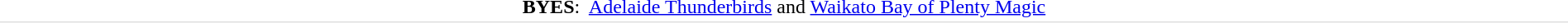<table style="text-align:center; border-bottom:1px solid #E0E0E0" width=100%>
<tr>
<td><strong>BYES</strong>:  <a href='#'>Adelaide Thunderbirds</a> and <a href='#'>Waikato Bay of Plenty Magic</a></td>
</tr>
</table>
